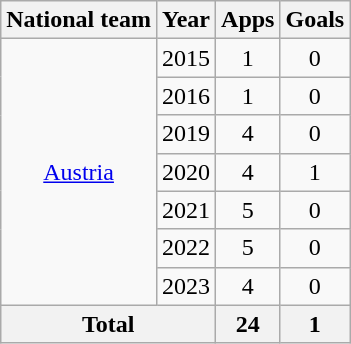<table class="wikitable" style="text-align:center">
<tr>
<th>National team</th>
<th>Year</th>
<th>Apps</th>
<th>Goals</th>
</tr>
<tr>
<td rowspan="7"><a href='#'>Austria</a></td>
<td>2015</td>
<td>1</td>
<td>0</td>
</tr>
<tr>
<td>2016</td>
<td>1</td>
<td>0</td>
</tr>
<tr>
<td>2019</td>
<td>4</td>
<td>0</td>
</tr>
<tr>
<td>2020</td>
<td>4</td>
<td>1</td>
</tr>
<tr>
<td>2021</td>
<td>5</td>
<td>0</td>
</tr>
<tr>
<td>2022</td>
<td>5</td>
<td>0</td>
</tr>
<tr>
<td>2023</td>
<td>4</td>
<td>0</td>
</tr>
<tr>
<th colspan="2">Total</th>
<th>24</th>
<th>1</th>
</tr>
</table>
